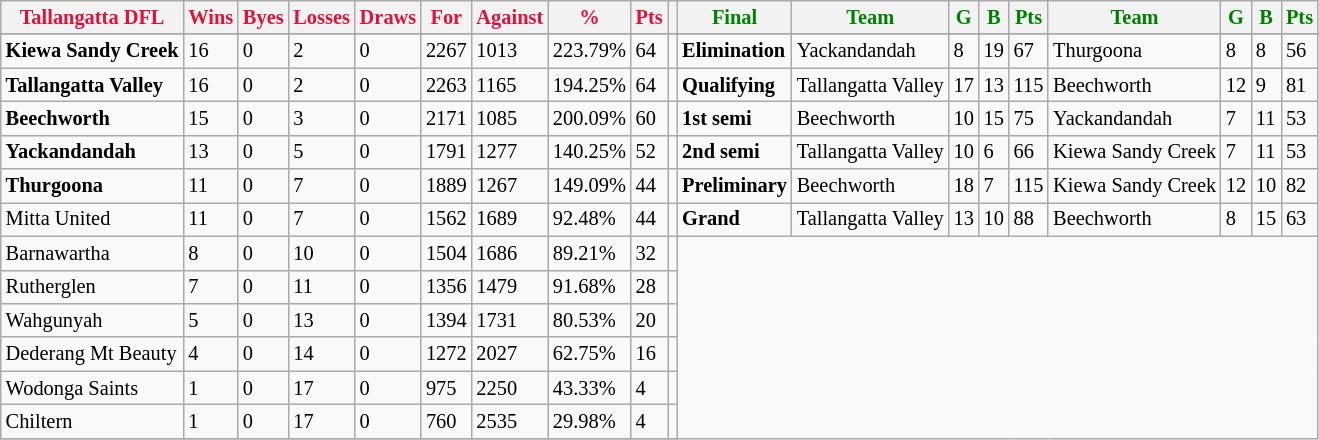<table style="font-size: 85%; text-align: left;" class="wikitable">
<tr>
<th style="color:crimson">Tallangatta  DFL</th>
<th style="color:crimson">Wins</th>
<th style="color:crimson">Byes</th>
<th style="color:crimson">Losses</th>
<th style="color:crimson">Draws</th>
<th style="color:crimson">For</th>
<th style="color:crimson">Against</th>
<th style="color:crimson">%</th>
<th style="color:crimson">Pts</th>
<th></th>
<th style="color:green">Final</th>
<th style="color:green">Team</th>
<th style="color:green">G</th>
<th style="color:green">B</th>
<th style="color:green">Pts</th>
<th style="color:green">Team</th>
<th style="color:green">G</th>
<th style="color:green">B</th>
<th style="color:green">Pts</th>
</tr>
<tr>
</tr>
<tr>
</tr>
<tr>
<td><strong>	Kiewa Sandy Creek	</strong></td>
<td>16</td>
<td>0</td>
<td>2</td>
<td>0</td>
<td>2267</td>
<td>1013</td>
<td>223.79%</td>
<td>64</td>
<td></td>
<td><strong>Elimination</strong></td>
<td>Yackandandah</td>
<td>8</td>
<td>19</td>
<td>67</td>
<td>Thurgoona</td>
<td>8</td>
<td>8</td>
<td>56</td>
</tr>
<tr>
<td><strong>	Tallangatta Valley	</strong></td>
<td>16</td>
<td>0</td>
<td>2</td>
<td>0</td>
<td>2263</td>
<td>1165</td>
<td>194.25%</td>
<td>64</td>
<td></td>
<td><strong>Qualifying</strong></td>
<td>Tallangatta Valley</td>
<td>17</td>
<td>13</td>
<td>115</td>
<td>Beechworth</td>
<td>12</td>
<td>9</td>
<td>81</td>
</tr>
<tr>
<td><strong>	Beechworth	</strong></td>
<td>15</td>
<td>0</td>
<td>3</td>
<td>0</td>
<td>2171</td>
<td>1085</td>
<td>200.09%</td>
<td>60</td>
<td></td>
<td><strong>1st semi</strong></td>
<td>Beechworth</td>
<td>10</td>
<td>15</td>
<td>75</td>
<td>Yackandandah</td>
<td>7</td>
<td>11</td>
<td>53</td>
</tr>
<tr>
<td><strong>	Yackandandah	</strong></td>
<td>13</td>
<td>0</td>
<td>5</td>
<td>0</td>
<td>1791</td>
<td>1277</td>
<td>140.25%</td>
<td>52</td>
<td></td>
<td><strong>2nd semi</strong></td>
<td>Tallangatta Valley</td>
<td>10</td>
<td>6</td>
<td>66</td>
<td>Kiewa Sandy Creek</td>
<td>7</td>
<td>11</td>
<td>53</td>
</tr>
<tr>
<td><strong>	Thurgoona	</strong></td>
<td>11</td>
<td>0</td>
<td>7</td>
<td>0</td>
<td>1889</td>
<td>1267</td>
<td>149.09%</td>
<td>44</td>
<td></td>
<td><strong>Preliminary</strong></td>
<td>Beechworth</td>
<td>18</td>
<td>7</td>
<td>115</td>
<td>Kiewa Sandy Creek</td>
<td>12</td>
<td>10</td>
<td>82</td>
</tr>
<tr>
<td>Mitta United</td>
<td>11</td>
<td>0</td>
<td>7</td>
<td>0</td>
<td>1562</td>
<td>1689</td>
<td>92.48%</td>
<td>44</td>
<td></td>
<td><strong>Grand</strong></td>
<td>Tallangatta Valley</td>
<td>13</td>
<td>10</td>
<td>88</td>
<td>Beechworth</td>
<td>8</td>
<td>15</td>
<td>63</td>
</tr>
<tr>
<td>Barnawartha</td>
<td>8</td>
<td>0</td>
<td>10</td>
<td>0</td>
<td>1504</td>
<td>1686</td>
<td>89.21%</td>
<td>32</td>
<td></td>
</tr>
<tr>
<td>Rutherglen</td>
<td>7</td>
<td>0</td>
<td>11</td>
<td>0</td>
<td>1356</td>
<td>1479</td>
<td>91.68%</td>
<td>28</td>
<td></td>
</tr>
<tr>
<td>Wahgunyah</td>
<td>5</td>
<td>0</td>
<td>13</td>
<td>0</td>
<td>1394</td>
<td>1731</td>
<td>80.53%</td>
<td>20</td>
<td></td>
</tr>
<tr>
<td>Dederang Mt Beauty</td>
<td>4</td>
<td>0</td>
<td>14</td>
<td>0</td>
<td>1272</td>
<td>2027</td>
<td>62.75%</td>
<td>16</td>
<td></td>
</tr>
<tr>
<td>Wodonga Saints</td>
<td>1</td>
<td>0</td>
<td>17</td>
<td>0</td>
<td>975</td>
<td>2250</td>
<td>43.33%</td>
<td>4</td>
<td></td>
</tr>
<tr>
<td>Chiltern</td>
<td>1</td>
<td>0</td>
<td>17</td>
<td>0</td>
<td>760</td>
<td>2535</td>
<td>29.98%</td>
<td>4</td>
<td></td>
</tr>
<tr>
</tr>
</table>
